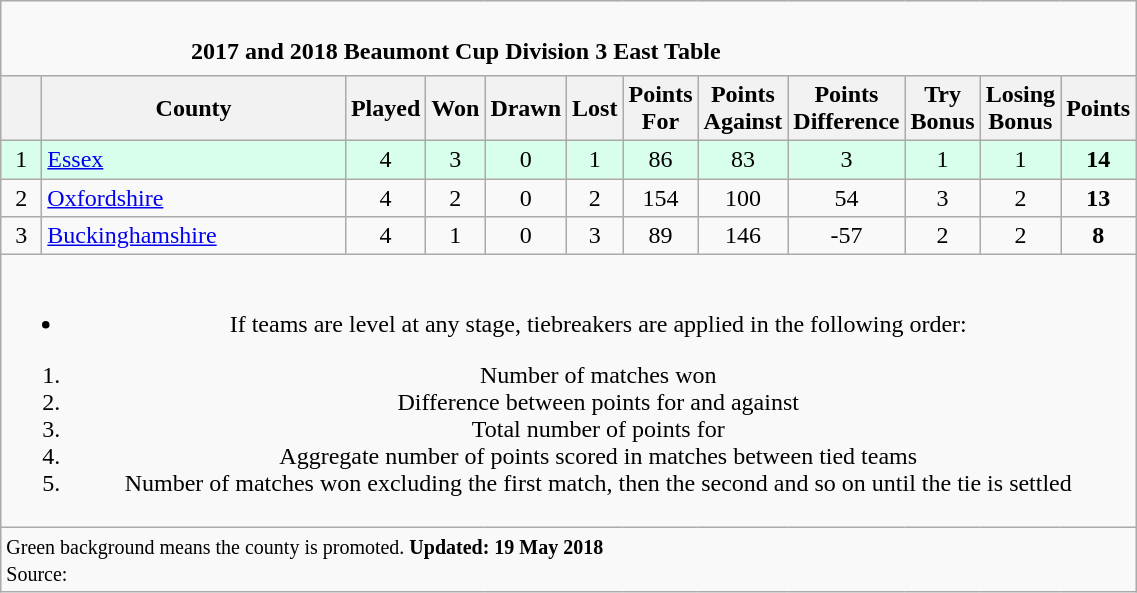<table class="wikitable" style="text-align: center;">
<tr>
<td colspan="15" cellpadding="0" cellspacing="0"><br><table border="0" width="80%" cellpadding="0" cellspacing="0">
<tr>
<td width=20% style="border:0px"></td>
<td style="border:0px"><strong>2017 and 2018 Beaumont Cup Division 3 East Table</strong></td>
<td width=20% style="border:0px" align=right></td>
</tr>
</table>
</td>
</tr>
<tr>
<th bgcolor="#efefef" width="20"></th>
<th bgcolor="#efefef" width="195">County</th>
<th bgcolor="#efefef" width="20">Played</th>
<th bgcolor="#efefef" width="20">Won</th>
<th bgcolor="#efefef" width="20">Drawn</th>
<th bgcolor="#efefef" width="20">Lost</th>
<th bgcolor="#efefef" width="20">Points For</th>
<th bgcolor="#efefef" width="20">Points Against</th>
<th bgcolor="#efefef" width="20">Points Difference</th>
<th bgcolor="#efefef" width="20">Try Bonus</th>
<th bgcolor="#efefef" width="20">Losing Bonus</th>
<th bgcolor="#efefef" width="20">Points</th>
</tr>
<tr bgcolor=#d8ffeb align=center>
<td>1</td>
<td style="text-align:left;"><a href='#'>Essex</a></td>
<td>4</td>
<td>3</td>
<td>0</td>
<td>1</td>
<td>86</td>
<td>83</td>
<td>3</td>
<td>1</td>
<td>1</td>
<td><strong>14</strong></td>
</tr>
<tr>
<td>2</td>
<td style="text-align:left;"><a href='#'>Oxfordshire</a></td>
<td>4</td>
<td>2</td>
<td>0</td>
<td>2</td>
<td>154</td>
<td>100</td>
<td>54</td>
<td>3</td>
<td>2</td>
<td><strong>13</strong></td>
</tr>
<tr>
<td>3</td>
<td style="text-align:left;"><a href='#'>Buckinghamshire</a></td>
<td>4</td>
<td>1</td>
<td>0</td>
<td>3</td>
<td>89</td>
<td>146</td>
<td>-57</td>
<td>2</td>
<td>2</td>
<td><strong>8</strong></td>
</tr>
<tr>
<td colspan="15"><br><ul><li>If teams are level at any stage, tiebreakers are applied in the following order:</li></ul><ol><li>Number of matches won</li><li>Difference between points for and against</li><li>Total number of points for</li><li>Aggregate number of points scored in matches between tied teams</li><li>Number of matches won excluding the first match, then the second and so on until the tie is settled</li></ol></td>
</tr>
<tr | style="text-align:left;" |>
<td colspan="15" style="border:0px"><small><span>Green background</span> means the county is promoted. <strong>Updated: 19 May 2018</strong><br>Source: </small></td>
</tr>
</table>
